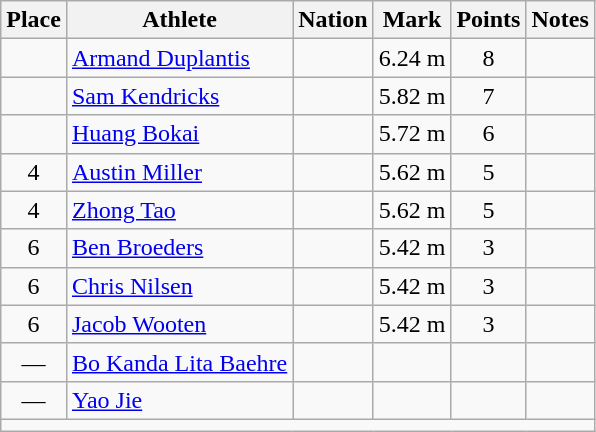<table class="wikitable mw-datatable sortable" style="text-align:center;">
<tr>
<th scope="col">Place</th>
<th scope="col">Athlete</th>
<th scope="col">Nation</th>
<th scope="col">Mark</th>
<th scope="col">Points</th>
<th scope="col">Notes</th>
</tr>
<tr>
<td></td>
<td align="left"><a href='#'>Armand Duplantis</a></td>
<td align="left"></td>
<td>6.24 m</td>
<td>8</td>
<td></td>
</tr>
<tr>
<td></td>
<td align="left"><a href='#'>Sam Kendricks</a></td>
<td align="left"></td>
<td>5.82 m</td>
<td>7</td>
<td></td>
</tr>
<tr>
<td></td>
<td align="left"><a href='#'>Huang Bokai</a></td>
<td align="left"></td>
<td>5.72 m</td>
<td>6</td>
<td></td>
</tr>
<tr>
<td>4</td>
<td align="left"><a href='#'>Austin Miller</a></td>
<td align="left"></td>
<td>5.62 m</td>
<td>5</td>
<td></td>
</tr>
<tr>
<td>4</td>
<td align="left"><a href='#'>Zhong Tao</a></td>
<td align="left"></td>
<td>5.62 m</td>
<td>5</td>
<td></td>
</tr>
<tr>
<td>6</td>
<td align="left"><a href='#'>Ben Broeders</a></td>
<td align="left"></td>
<td>5.42 m</td>
<td>3</td>
<td></td>
</tr>
<tr>
<td>6</td>
<td align="left"><a href='#'>Chris Nilsen</a></td>
<td align="left"></td>
<td>5.42 m</td>
<td>3</td>
<td></td>
</tr>
<tr>
<td>6</td>
<td align="left"><a href='#'>Jacob Wooten</a></td>
<td align="left"></td>
<td>5.42 m</td>
<td>3</td>
<td></td>
</tr>
<tr>
<td>—</td>
<td align="left"><a href='#'>Bo Kanda Lita Baehre</a></td>
<td align="left"></td>
<td></td>
<td></td>
<td></td>
</tr>
<tr>
<td>—</td>
<td align="left"><a href='#'>Yao Jie</a></td>
<td align="left"></td>
<td></td>
<td></td>
<td></td>
</tr>
<tr class="sortbottom">
<td colspan="6"></td>
</tr>
</table>
